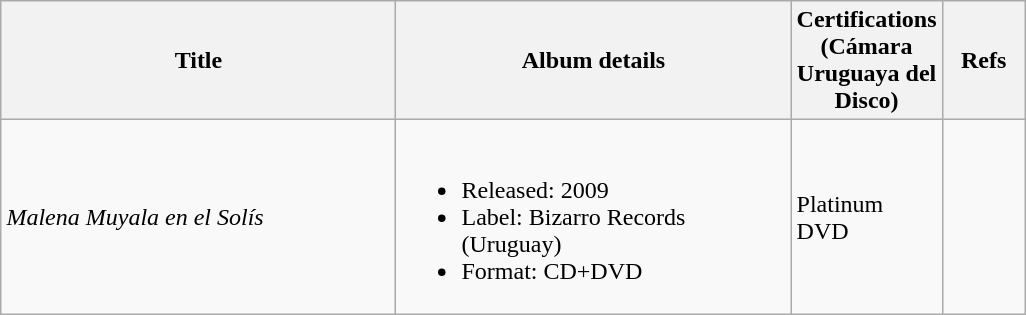<table class="wikitable" style="margin:auto;">
<tr>
<th style="width:16em;">Title</th>
<th style="width:16em;">Album details</th>
<th style="width:3em;">Certifications (Cámara Uruguaya del Disco)</th>
<th style="width:3em;">Refs</th>
</tr>
<tr>
<td><em>Malena Muyala en el Solís</em></td>
<td><br><ul><li>Released: 2009</li><li>Label: Bizarro Records (Uruguay)</li><li>Format: CD+DVD</li></ul></td>
<td>Platinum DVD</td>
<td></td>
</tr>
</table>
